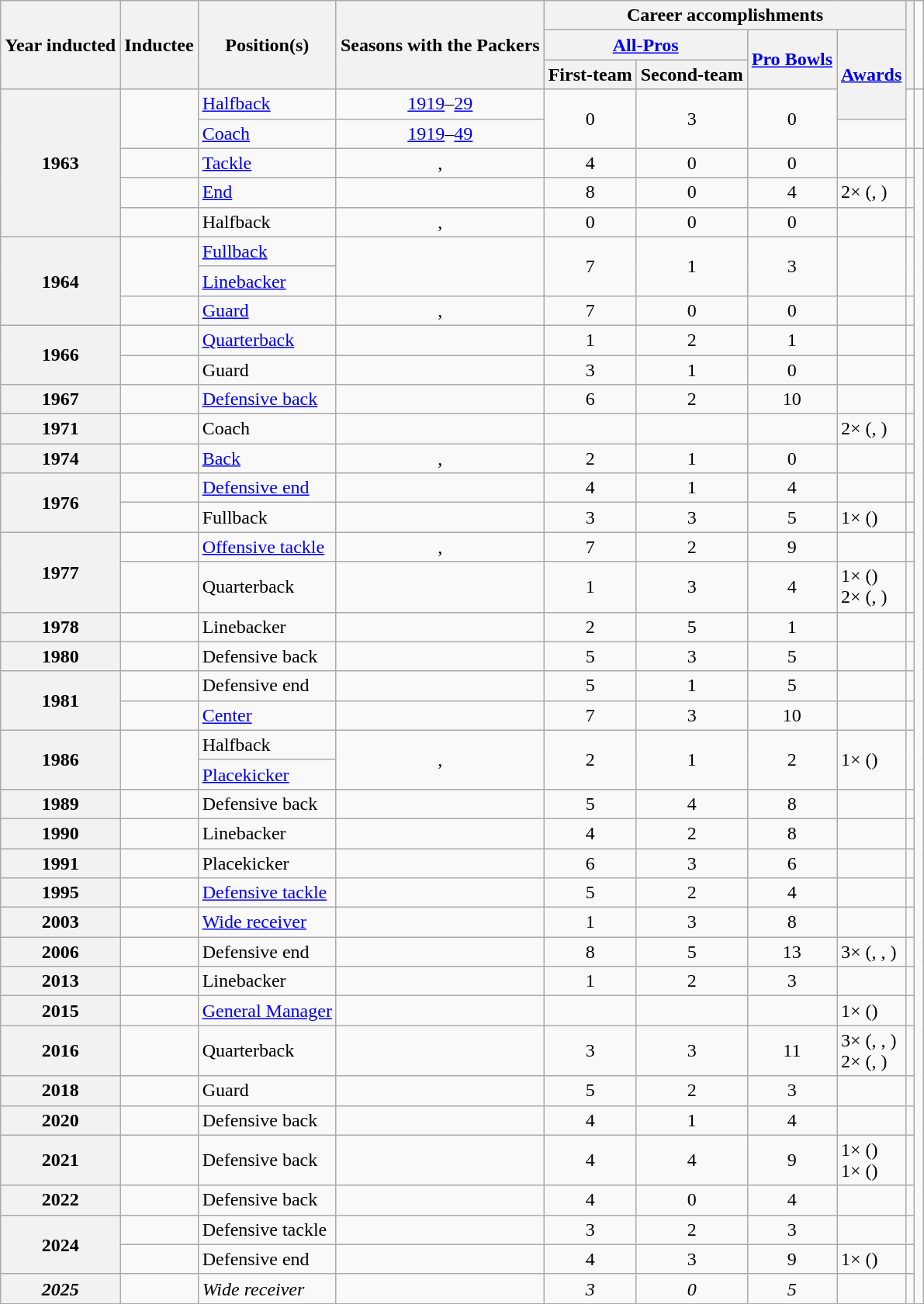<table class='wikitable sortable sticky-header-multi' style="text-align: center;">
<tr>
<th scope="col" rowspan="3">Year inducted</th>
<th scope="col" rowspan="3">Inductee</th>
<th scope="col" rowspan="3">Position(s)</th>
<th scope="col" rowspan="3">Seasons with the Packers</th>
<th scope="col" colspan="4" class="unsortable">Career accomplishments</th>
<th scope="col" rowspan="3" class="unsortable"></th>
</tr>
<tr>
<th scope="col" colspan="2"><a href='#'>All-Pros</a></th>
<th scope="col" rowspan="2"><a href='#'>Pro Bowls</a></th>
<th scope="col" rowspan="3"  class="unsortable"><a href='#'>Awards</a></th>
</tr>
<tr>
<th scope="col">First-team</th>
<th scope="col">Second-team</th>
</tr>
<tr>
<th scope="row" rowspan="5">1963</th>
<td align=left rowspan="2"></td>
<td align=left><a href='#'>Halfback</a></td>
<td><a href='#'>1919</a>–<a href='#'>29</a></td>
<td rowspan="2">0</td>
<td rowspan="2">3</td>
<td rowspan="2">0</td>
<td rowspan="2"></td>
<td rowspan="2"></td>
</tr>
<tr>
<td align=left><a href='#'>Coach</a></td>
<td><a href='#'>1919</a>–<a href='#'>49</a></td>
</tr>
<tr>
<td align=left></td>
<td align=left><a href='#'>Tackle</a></td>
<td>, </td>
<td>4</td>
<td>0</td>
<td>0</td>
<td></td>
<td></td>
</tr>
<tr>
<td align=left></td>
<td align=left><a href='#'>End</a></td>
<td></td>
<td>8</td>
<td>0</td>
<td>4</td>
<td align=left>2×  (, )</td>
<td></td>
</tr>
<tr>
<td align=left></td>
<td align=left>Halfback</td>
<td>, </td>
<td>0</td>
<td>0</td>
<td>0</td>
<td></td>
<td></td>
</tr>
<tr>
<th scope="row" rowspan="3">1964</th>
<td align=left rowspan="2"></td>
<td align=left><a href='#'>Fullback</a></td>
<td rowspan="2"></td>
<td rowspan="2">7</td>
<td rowspan="2">1</td>
<td rowspan="2">3</td>
<td rowspan="2"></td>
<td rowspan="2"></td>
</tr>
<tr>
<td style="text-align:left;"><a href='#'>Linebacker</a></td>
</tr>
<tr>
<td align=left></td>
<td align=left><a href='#'>Guard</a></td>
<td>, </td>
<td>7</td>
<td>0</td>
<td>0</td>
<td></td>
<td></td>
</tr>
<tr>
<th scope="row" rowspan="2">1966</th>
<td align=left></td>
<td align=left><a href='#'>Quarterback</a></td>
<td></td>
<td>1</td>
<td>2</td>
<td>1</td>
<td></td>
<td></td>
</tr>
<tr>
<td align=left></td>
<td align=left>Guard</td>
<td></td>
<td>3</td>
<td>1</td>
<td>0</td>
<td></td>
<td></td>
</tr>
<tr>
<th scope="row">1967</th>
<td align=left></td>
<td align=left><a href='#'>Defensive back</a></td>
<td></td>
<td>6</td>
<td>2</td>
<td>10</td>
<td></td>
<td></td>
</tr>
<tr>
<th scope="row">1971</th>
<td align=left></td>
<td align=left>Coach</td>
<td></td>
<td></td>
<td></td>
<td></td>
<td align=left>2×  (, )</td>
<td></td>
</tr>
<tr>
<th scope="row">1974</th>
<td align=left></td>
<td align=left><a href='#'>Back</a></td>
<td>, </td>
<td>2</td>
<td>1</td>
<td>0</td>
<td></td>
<td></td>
</tr>
<tr>
<th scope="row" rowspan="2">1976</th>
<td align=left></td>
<td align=left><a href='#'>Defensive end</a></td>
<td></td>
<td>4</td>
<td>1</td>
<td>4</td>
<td></td>
<td></td>
</tr>
<tr>
<td align=left></td>
<td align=left>Fullback</td>
<td></td>
<td>3</td>
<td>3</td>
<td>5</td>
<td align=left>1×  ()</td>
<td></td>
</tr>
<tr>
<th scope="row" rowspan="2">1977</th>
<td align=left></td>
<td align=left><a href='#'>Offensive tackle</a></td>
<td>, </td>
<td>7</td>
<td>2</td>
<td>9</td>
<td></td>
<td></td>
</tr>
<tr>
<td align=left></td>
<td align=left>Quarterback</td>
<td></td>
<td>1</td>
<td>3</td>
<td>4</td>
<td align=left>1×  ()<br>2×  (, )</td>
<td></td>
</tr>
<tr>
<th scope="row">1978</th>
<td align=left></td>
<td align=left>Linebacker</td>
<td></td>
<td>2</td>
<td>5</td>
<td>1</td>
<td></td>
<td></td>
</tr>
<tr>
<th scope="row">1980</th>
<td align=left></td>
<td align=left>Defensive back</td>
<td></td>
<td>5</td>
<td>3</td>
<td>5</td>
<td></td>
<td></td>
</tr>
<tr>
<th scope="row" rowspan="2">1981</th>
<td align=left></td>
<td align=left>Defensive end</td>
<td></td>
<td>5</td>
<td>1</td>
<td>5</td>
<td></td>
<td></td>
</tr>
<tr>
<td align=left></td>
<td align=left><a href='#'>Center</a></td>
<td></td>
<td>7</td>
<td>3</td>
<td>10</td>
<td></td>
<td></td>
</tr>
<tr>
<th scope="row" rowspan="2">1986</th>
<td align=left rowspan="2"></td>
<td align=left>Halfback</td>
<td rowspan="2">, </td>
<td rowspan="2">2</td>
<td rowspan="2">1</td>
<td rowspan="2">2</td>
<td rowspan="2" align=left>1×  ()</td>
<td rowspan="2"></td>
</tr>
<tr>
<td align=left><a href='#'>Placekicker</a></td>
</tr>
<tr>
<th scope="row">1989</th>
<td align=left></td>
<td align=left>Defensive back</td>
<td></td>
<td>5</td>
<td>4</td>
<td>8</td>
<td></td>
<td></td>
</tr>
<tr>
<th scope="row">1990</th>
<td align=left></td>
<td align=left>Linebacker</td>
<td></td>
<td>4</td>
<td>2</td>
<td>8</td>
<td></td>
<td></td>
</tr>
<tr>
<th scope="row">1991</th>
<td align=left></td>
<td align=left>Placekicker</td>
<td></td>
<td>6</td>
<td>3</td>
<td>6</td>
<td></td>
<td></td>
</tr>
<tr>
<th scope="row">1995</th>
<td align=left></td>
<td align=left><a href='#'>Defensive tackle</a></td>
<td></td>
<td>5</td>
<td>2</td>
<td>4</td>
<td></td>
<td></td>
</tr>
<tr>
<th scope="row">2003</th>
<td align=left></td>
<td align=left><a href='#'>Wide receiver</a></td>
<td></td>
<td>1</td>
<td>3</td>
<td>8</td>
<td></td>
<td></td>
</tr>
<tr>
<th scope="row">2006</th>
<td align=left></td>
<td align=left>Defensive end</td>
<td></td>
<td>8</td>
<td>5</td>
<td>13</td>
<td align=left>3×  (, , )</td>
<td></td>
</tr>
<tr>
<th scope="row">2013</th>
<td align=left></td>
<td align=left>Linebacker</td>
<td></td>
<td>1</td>
<td>2</td>
<td>3</td>
<td></td>
<td></td>
</tr>
<tr>
<th scope="row">2015</th>
<td align=left></td>
<td align=left><a href='#'>General Manager</a></td>
<td></td>
<td></td>
<td></td>
<td></td>
<td align=left>1×  ()</td>
<td></td>
</tr>
<tr>
<th scope="row">2016</th>
<td align=left></td>
<td align=left>Quarterback</td>
<td></td>
<td>3</td>
<td>3</td>
<td>11</td>
<td align=left>3×  (, , )<br>2×  (, )</td>
<td></td>
</tr>
<tr>
<th scope="row">2018</th>
<td align=left></td>
<td align=left>Guard</td>
<td></td>
<td>5</td>
<td>2</td>
<td>3</td>
<td></td>
<td></td>
</tr>
<tr>
<th scope="row">2020</th>
<td align=left></td>
<td align=left>Defensive back</td>
<td></td>
<td>4</td>
<td>1</td>
<td>4</td>
<td></td>
<td></td>
</tr>
<tr>
<th scope="row">2021</th>
<td align=left></td>
<td align=left>Defensive back</td>
<td></td>
<td>4</td>
<td>4</td>
<td>9</td>
<td align=left>1×  ()<br>1×  ()</td>
<td></td>
</tr>
<tr>
<th scope="row">2022</th>
<td align=left></td>
<td align=left>Defensive back</td>
<td></td>
<td>4</td>
<td>0</td>
<td>4</td>
<td></td>
<td></td>
</tr>
<tr>
<th scope="row" rowspan="2">2024</th>
<td align=left></td>
<td align=left>Defensive tackle</td>
<td></td>
<td>3</td>
<td>2</td>
<td>3</td>
<td></td>
<td></td>
</tr>
<tr>
<td align=left></td>
<td align=left>Defensive end</td>
<td></td>
<td>4</td>
<td>3</td>
<td>9</td>
<td align=left>1×  ()</td>
<td></td>
</tr>
<tr>
<th><em>2025</em></th>
<td align=left><em></em></td>
<td align=left><em>Wide receiver</em></td>
<td><em></em></td>
<td><em>3</em></td>
<td><em>0</em></td>
<td><em>5</em></td>
<td></td>
<td></td>
</tr>
</table>
